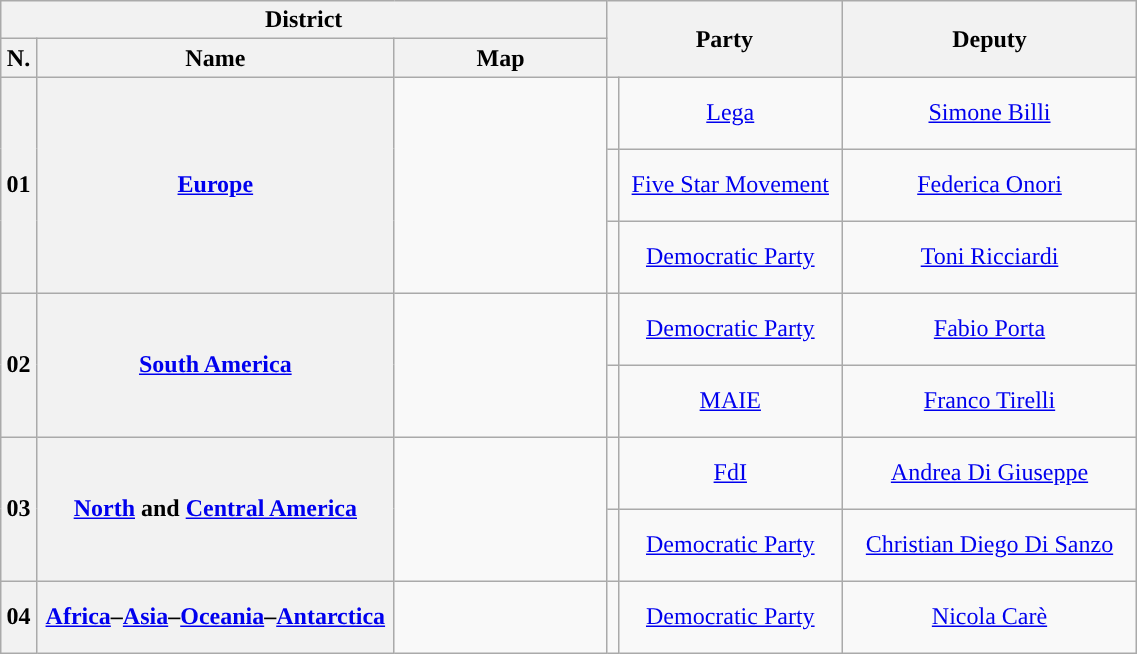<table class="wikitable" style="text-align:center; style="width=60%">
<tr>
<th width=35% colspan="3">District</th>
<th width=20% colspan="2" rowspan="2">Party</th>
<th width=25% rowspan="2">Deputy</th>
</tr>
<tr>
<th width=1%>N.</th>
<th width=18%>Name</th>
<th width=18%>Map</th>
</tr>
<tr style="height:3em;">
<th rowspan="3">01</th>
<th rowspan="3"><a href='#'>Europe</a></th>
<td rowspan="3"></td>
<td style="background:"></td>
<td><a href='#'>Lega</a></td>
<td><a href='#'>Simone Billi</a></td>
</tr>
<tr style="height:3em;">
<td style="background:"></td>
<td><a href='#'>Five Star Movement</a></td>
<td><a href='#'>Federica Onori</a></td>
</tr>
<tr style="height:3em;">
<td style="background:"></td>
<td><a href='#'>Democratic Party</a></td>
<td><a href='#'>Toni Ricciardi</a></td>
</tr>
<tr style="height:3em;">
<th rowspan="2">02</th>
<th rowspan="2"><a href='#'>South America</a></th>
<td rowspan="2"></td>
<td style="background:"></td>
<td><a href='#'>Democratic Party</a></td>
<td><a href='#'>Fabio Porta</a></td>
</tr>
<tr style="height:3em;">
<td style="background:"></td>
<td><a href='#'>MAIE</a></td>
<td><a href='#'>Franco Tirelli</a></td>
</tr>
<tr style="height:3em;">
<th rowspan="2">03</th>
<th rowspan="2"><a href='#'>North</a> and <a href='#'>Central America</a></th>
<td rowspan="2"></td>
<td style="background:"></td>
<td><a href='#'>FdI</a></td>
<td><a href='#'>Andrea Di Giuseppe</a></td>
</tr>
<tr style="height:3em;">
<td style="background:"></td>
<td><a href='#'>Democratic Party</a></td>
<td><a href='#'>Christian Diego Di Sanzo</a></td>
</tr>
<tr style="height:3em;">
<th>04</th>
<th><a href='#'>Africa</a>–<a href='#'>Asia</a>–<a href='#'>Oceania</a>–<a href='#'>Antarctica</a></th>
<td></td>
<td style="background:"></td>
<td><a href='#'>Democratic Party</a></td>
<td><a href='#'>Nicola Carè</a></td>
</tr>
</table>
